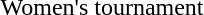<table>
<tr>
<td>Women's tournament</td>
<td></td>
<td></td>
<td></td>
</tr>
</table>
